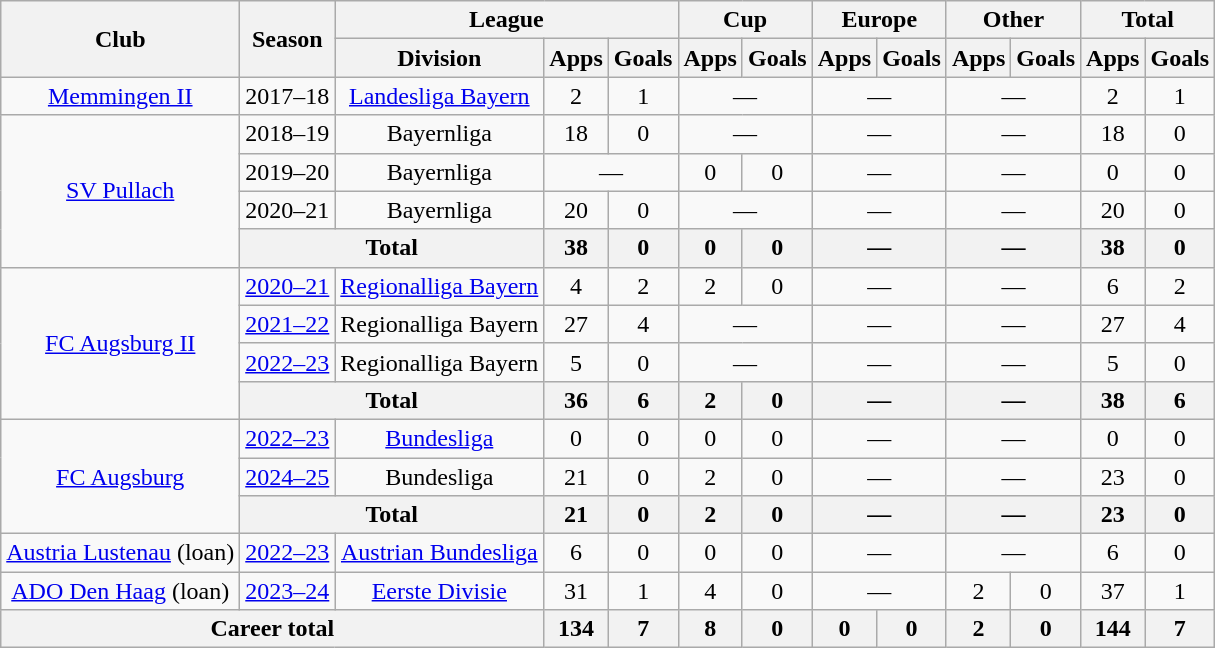<table class="wikitable" style="text-align:center">
<tr>
<th rowspan="2">Club</th>
<th rowspan="2">Season</th>
<th colspan="3">League</th>
<th colspan="2">Cup</th>
<th colspan="2">Europe</th>
<th colspan="2">Other</th>
<th colspan="2">Total</th>
</tr>
<tr>
<th>Division</th>
<th>Apps</th>
<th>Goals</th>
<th>Apps</th>
<th>Goals</th>
<th>Apps</th>
<th>Goals</th>
<th>Apps</th>
<th>Goals</th>
<th>Apps</th>
<th>Goals</th>
</tr>
<tr>
<td><a href='#'>Memmingen II</a></td>
<td>2017–18</td>
<td><a href='#'>Landesliga Bayern</a></td>
<td>2</td>
<td>1</td>
<td colspan="2">—</td>
<td colspan="2">—</td>
<td colspan="2">—</td>
<td>2</td>
<td>1</td>
</tr>
<tr>
<td rowspan="4"><a href='#'>SV Pullach</a></td>
<td>2018–19</td>
<td>Bayernliga</td>
<td>18</td>
<td>0</td>
<td colspan="2">—</td>
<td colspan="2">—</td>
<td colspan="2">—</td>
<td>18</td>
<td>0</td>
</tr>
<tr>
<td>2019–20</td>
<td>Bayernliga</td>
<td colspan="2">—</td>
<td>0</td>
<td>0</td>
<td colspan="2">—</td>
<td colspan="2">—</td>
<td>0</td>
<td>0</td>
</tr>
<tr>
<td>2020–21</td>
<td>Bayernliga</td>
<td>20</td>
<td>0</td>
<td colspan="2">—</td>
<td colspan="2">—</td>
<td colspan="2">—</td>
<td>20</td>
<td>0</td>
</tr>
<tr>
<th colspan="2">Total</th>
<th>38</th>
<th>0</th>
<th>0</th>
<th>0</th>
<th colspan="2">—</th>
<th colspan="2">—</th>
<th>38</th>
<th>0</th>
</tr>
<tr>
<td rowspan="4"><a href='#'>FC Augsburg II</a></td>
<td><a href='#'>2020–21</a></td>
<td><a href='#'>Regionalliga Bayern</a></td>
<td>4</td>
<td>2</td>
<td>2</td>
<td>0</td>
<td colspan="2">—</td>
<td colspan="2">—</td>
<td>6</td>
<td>2</td>
</tr>
<tr>
<td><a href='#'>2021–22</a></td>
<td>Regionalliga Bayern</td>
<td>27</td>
<td>4</td>
<td colspan="2">—</td>
<td colspan="2">—</td>
<td colspan="2">—</td>
<td>27</td>
<td>4</td>
</tr>
<tr>
<td><a href='#'>2022–23</a></td>
<td>Regionalliga Bayern</td>
<td>5</td>
<td>0</td>
<td colspan="2">—</td>
<td colspan="2">—</td>
<td colspan="2">—</td>
<td>5</td>
<td>0</td>
</tr>
<tr>
<th colspan="2">Total</th>
<th>36</th>
<th>6</th>
<th>2</th>
<th>0</th>
<th colspan="2">—</th>
<th colspan="2">—</th>
<th>38</th>
<th>6</th>
</tr>
<tr>
<td rowspan="3"><a href='#'>FC Augsburg</a></td>
<td><a href='#'>2022–23</a></td>
<td><a href='#'>Bundesliga</a></td>
<td>0</td>
<td>0</td>
<td>0</td>
<td>0</td>
<td colspan="2">—</td>
<td colspan="2">—</td>
<td>0</td>
<td>0</td>
</tr>
<tr>
<td><a href='#'>2024–25</a></td>
<td>Bundesliga</td>
<td>21</td>
<td>0</td>
<td>2</td>
<td>0</td>
<td colspan="2">—</td>
<td colspan="2">—</td>
<td>23</td>
<td>0</td>
</tr>
<tr>
<th colspan="2">Total</th>
<th>21</th>
<th>0</th>
<th>2</th>
<th>0</th>
<th colspan="2">—</th>
<th colspan="2">—</th>
<th>23</th>
<th>0</th>
</tr>
<tr>
<td><a href='#'>Austria Lustenau</a> (loan)</td>
<td><a href='#'>2022–23</a></td>
<td><a href='#'>Austrian Bundesliga</a></td>
<td>6</td>
<td>0</td>
<td>0</td>
<td>0</td>
<td colspan="2">—</td>
<td colspan="2">—</td>
<td>6</td>
<td>0</td>
</tr>
<tr>
<td><a href='#'>ADO Den Haag</a> (loan)</td>
<td><a href='#'>2023–24</a></td>
<td><a href='#'>Eerste Divisie</a></td>
<td>31</td>
<td>1</td>
<td>4</td>
<td>0</td>
<td colspan="2">—</td>
<td>2</td>
<td>0</td>
<td>37</td>
<td>1</td>
</tr>
<tr>
<th colspan="3">Career total</th>
<th>134</th>
<th>7</th>
<th>8</th>
<th>0</th>
<th>0</th>
<th>0</th>
<th>2</th>
<th>0</th>
<th>144</th>
<th>7</th>
</tr>
</table>
